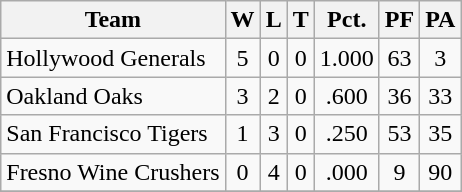<table class="wikitable">
<tr>
<th>Team</th>
<th>W</th>
<th>L</th>
<th>T</th>
<th>Pct.</th>
<th>PF</th>
<th>PA</th>
</tr>
<tr align="center">
<td align="left">Hollywood Generals</td>
<td>5</td>
<td>0</td>
<td>0</td>
<td>1.000</td>
<td>63</td>
<td>3</td>
</tr>
<tr align="center">
<td align="left">Oakland Oaks</td>
<td>3</td>
<td>2</td>
<td>0</td>
<td>.600</td>
<td>36</td>
<td>33</td>
</tr>
<tr align="center">
<td align="left">San Francisco Tigers</td>
<td>1</td>
<td>3</td>
<td>0</td>
<td>.250</td>
<td>53</td>
<td>35</td>
</tr>
<tr align="center">
<td align="left">Fresno Wine Crushers</td>
<td>0</td>
<td>4</td>
<td>0</td>
<td>.000</td>
<td>9</td>
<td>90</td>
</tr>
<tr align="center">
</tr>
</table>
